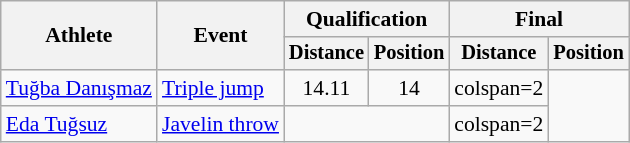<table class=wikitable style=font-size:90%>
<tr>
<th rowspan=2>Athlete</th>
<th rowspan=2>Event</th>
<th colspan=2>Qualification</th>
<th colspan=2>Final</th>
</tr>
<tr style=font-size:95%>
<th>Distance</th>
<th>Position</th>
<th>Distance</th>
<th>Position</th>
</tr>
<tr align=center>
<td align=left><a href='#'>Tuğba Danışmaz</a></td>
<td align=left><a href='#'>Triple jump</a></td>
<td>14.11</td>
<td>14</td>
<td>colspan=2 </td>
</tr>
<tr align=center>
<td align=left><a href='#'>Eda Tuğsuz</a></td>
<td align=left><a href='#'>Javelin throw</a></td>
<td colspan=2></td>
<td>colspan=2 </td>
</tr>
</table>
